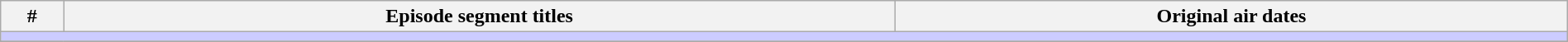<table class="wikitable" style="width:100%; margin:auto; background:#FFF;">
<tr>
<th width="4%">#</th>
<th>Episode segment titles</th>
<th>Original air dates</th>
</tr>
<tr>
<td colspan="3" bgcolor="#CCF"></td>
</tr>
<tr>
</tr>
</table>
